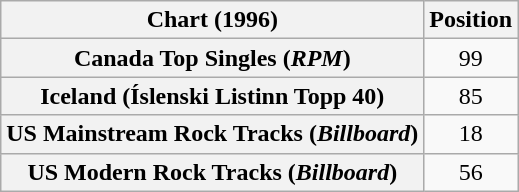<table class="wikitable sortable plainrowheaders" style="text-align:center">
<tr>
<th>Chart (1996)</th>
<th>Position</th>
</tr>
<tr>
<th scope="row">Canada Top Singles (<em>RPM</em>)</th>
<td>99</td>
</tr>
<tr>
<th scope="row">Iceland (Íslenski Listinn Topp 40)</th>
<td>85</td>
</tr>
<tr>
<th scope="row">US Mainstream Rock Tracks (<em>Billboard</em>)</th>
<td>18</td>
</tr>
<tr>
<th scope="row">US Modern Rock Tracks (<em>Billboard</em>)</th>
<td>56</td>
</tr>
</table>
